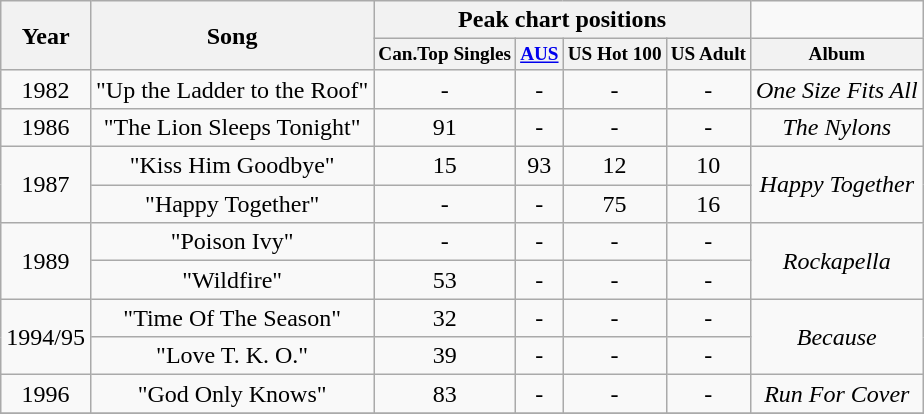<table class="wikitable" style="text-align:center;">
<tr>
<th scope="col" rowspan="2">Year</th>
<th scope="col" rowspan="2">Song</th>
<th scope="col" colspan="4">Peak chart positions</th>
</tr>
<tr>
<th scope="col" style="font-size:80%;">Can.Top Singles</th>
<th scope="col" style="font-size:80%;"><a href='#'>AUS</a></th>
<th scope="col" style="font-size:80%;">US Hot 100</th>
<th scope="col" style="font-size:80%;">US Adult</th>
<th scope="col" style="font-size:80%;">Album</th>
</tr>
<tr>
<td rowspan="1">1982</td>
<td>"Up the Ladder to the Roof"</td>
<td>-</td>
<td>-</td>
<td>-</td>
<td>-</td>
<td rowspan="1"><em>One Size Fits All</em></td>
</tr>
<tr>
<td rowspan="1">1986</td>
<td>"The Lion Sleeps Tonight"</td>
<td>91<br></td>
<td>-</td>
<td>-</td>
<td>-</td>
<td rowspan="1"><em>The Nylons</em></td>
</tr>
<tr>
<td rowspan="2">1987</td>
<td>"Kiss Him Goodbye"</td>
<td>15<br></td>
<td>93</td>
<td>12</td>
<td>10</td>
<td rowspan="2"><em>Happy Together</em></td>
</tr>
<tr>
<td>"Happy Together"</td>
<td>-</td>
<td>-</td>
<td>75</td>
<td>16</td>
</tr>
<tr>
<td rowspan="2">1989</td>
<td>"Poison Ivy" </td>
<td>-</td>
<td>-</td>
<td>-</td>
<td>-</td>
<td rowspan="2"><em>Rockapella</em></td>
</tr>
<tr>
<td>"Wildfire"</td>
<td>53<br></td>
<td>-</td>
<td>-</td>
<td>-</td>
</tr>
<tr>
<td rowspan="2">1994/95</td>
<td>"Time Of The Season"</td>
<td>32<br></td>
<td>-</td>
<td>-</td>
<td>-</td>
<td rowspan="2"><em>Because</em></td>
</tr>
<tr>
<td>"Love T. K. O."</td>
<td>39<br></td>
<td>-</td>
<td>-</td>
<td>-</td>
</tr>
<tr>
<td rowspan="1">1996</td>
<td>"God Only Knows"</td>
<td>83<br></td>
<td>-</td>
<td>-</td>
<td>-</td>
<td rowspan="1"><em>Run For Cover</em></td>
</tr>
<tr>
</tr>
</table>
